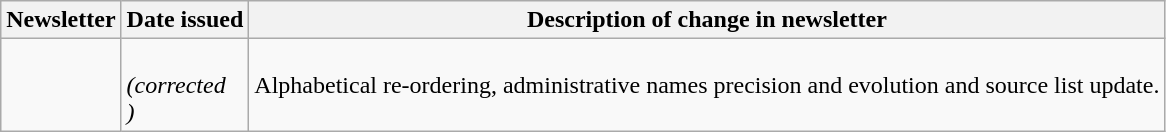<table class="wikitable">
<tr>
<th>Newsletter</th>
<th>Date issued</th>
<th>Description of change in newsletter</th>
</tr>
<tr>
<td id="II-3"></td>
<td><br> <em>(corrected<br> )</em></td>
<td>Alphabetical re-ordering, administrative names precision and evolution and source list update.</td>
</tr>
</table>
